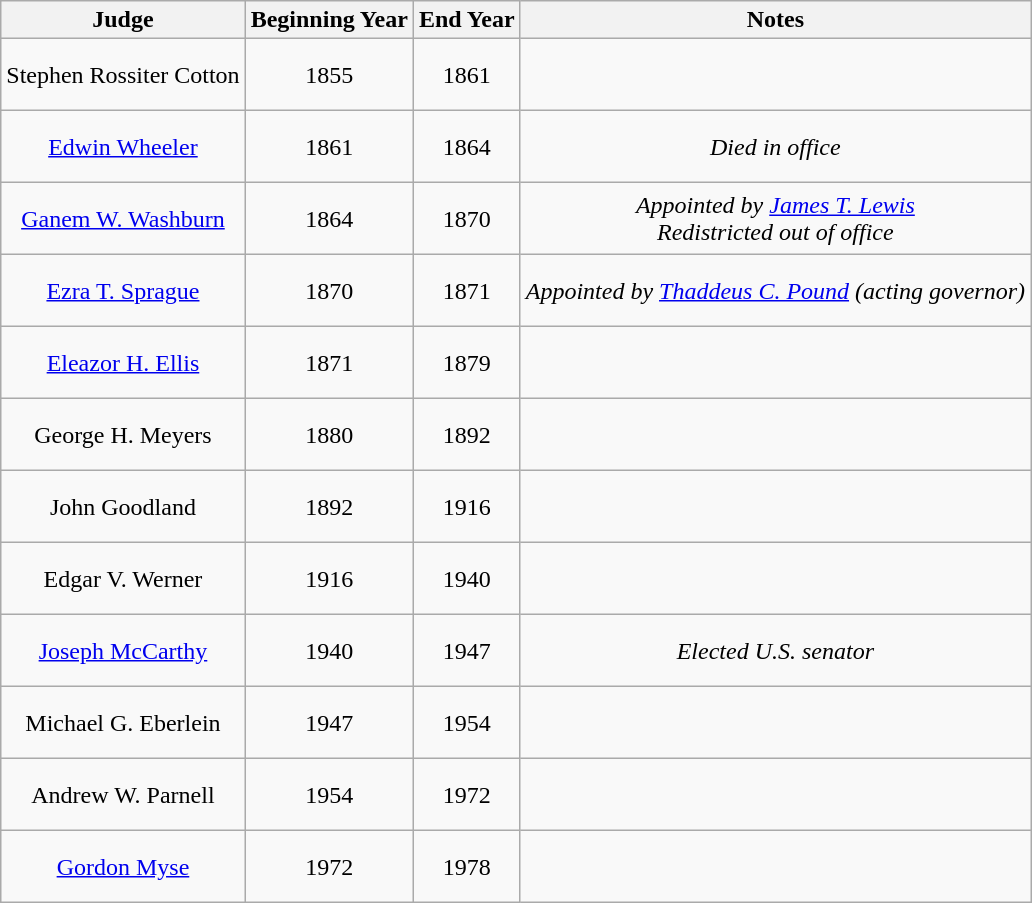<table class=wikitable style="text-align:center">
<tr>
<th>Judge</th>
<th>Beginning Year</th>
<th>End Year</th>
<th>Notes</th>
</tr>
<tr style="height:3em">
<td>Stephen Rossiter Cotton</td>
<td>1855</td>
<td>1861</td>
<td></td>
</tr>
<tr style="height:3em">
<td><a href='#'>Edwin Wheeler</a></td>
<td>1861</td>
<td>1864</td>
<td><em>Died in office</em></td>
</tr>
<tr style="height:3em">
<td><a href='#'>Ganem W. Washburn</a></td>
<td>1864</td>
<td>1870</td>
<td><em>Appointed by <a href='#'>James T. Lewis</a></em><br><em>Redistricted out of office</em></td>
</tr>
<tr style="height:3em">
<td><a href='#'>Ezra T. Sprague</a></td>
<td>1870</td>
<td>1871</td>
<td><em>Appointed by <a href='#'>Thaddeus C. Pound</a> (acting governor)</em></td>
</tr>
<tr style="height:3em">
<td><a href='#'>Eleazor H. Ellis</a></td>
<td>1871</td>
<td>1879</td>
<td></td>
</tr>
<tr style="height:3em">
<td>George H. Meyers</td>
<td>1880</td>
<td>1892</td>
<td></td>
</tr>
<tr style="height:3em">
<td>John Goodland</td>
<td>1892</td>
<td>1916</td>
<td></td>
</tr>
<tr style="height:3em">
<td>Edgar V. Werner</td>
<td>1916</td>
<td>1940</td>
<td></td>
</tr>
<tr style="height:3em">
<td><a href='#'>Joseph McCarthy</a></td>
<td>1940</td>
<td>1947</td>
<td><em>Elected U.S. senator</em></td>
</tr>
<tr style="height:3em">
<td>Michael G. Eberlein</td>
<td>1947</td>
<td>1954</td>
<td></td>
</tr>
<tr style="height:3em">
<td>Andrew W. Parnell</td>
<td>1954</td>
<td>1972</td>
<td></td>
</tr>
<tr style="height:3em">
<td><a href='#'>Gordon Myse</a></td>
<td>1972</td>
<td>1978</td>
<td></td>
</tr>
</table>
